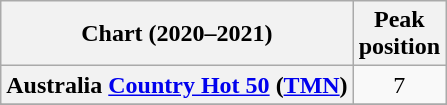<table class="wikitable sortable plainrowheaders" style="text-align:center">
<tr>
<th scope="col">Chart (2020–2021)</th>
<th scope="col">Peak<br>position</th>
</tr>
<tr>
<th scope="row">Australia <a href='#'>Country Hot 50</a> (<a href='#'>TMN</a>)</th>
<td>7</td>
</tr>
<tr>
</tr>
<tr>
</tr>
<tr>
</tr>
<tr>
</tr>
<tr>
</tr>
</table>
